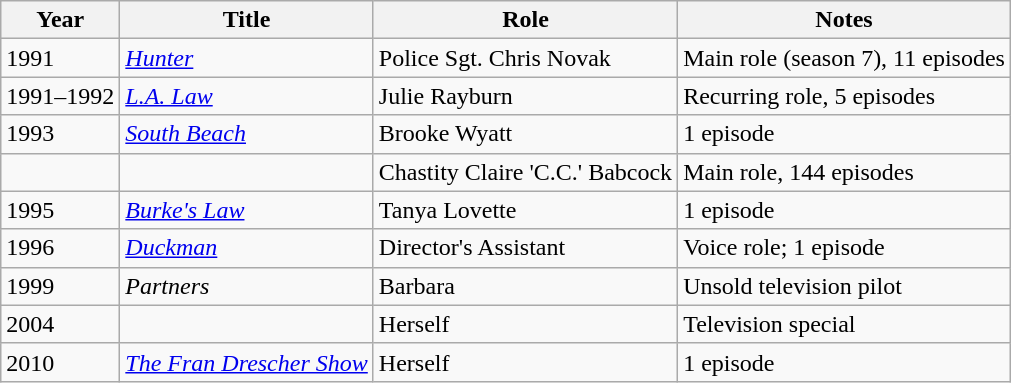<table class = "wikitable sortable">
<tr>
<th>Year</th>
<th>Title</th>
<th>Role</th>
<th class = "unsortable">Notes</th>
</tr>
<tr>
<td>1991</td>
<td><em><a href='#'>Hunter</a></em></td>
<td>Police Sgt. Chris Novak</td>
<td>Main role (season 7), 11 episodes</td>
</tr>
<tr>
<td>1991–1992</td>
<td><em><a href='#'>L.A. Law</a></em></td>
<td>Julie Rayburn</td>
<td>Recurring role, 5 episodes</td>
</tr>
<tr>
<td>1993</td>
<td><em><a href='#'>South Beach</a></em></td>
<td>Brooke Wyatt</td>
<td>1 episode</td>
</tr>
<tr>
<td></td>
<td><em></em></td>
<td>Chastity Claire 'C.C.' Babcock</td>
<td>Main role, 144 episodes</td>
</tr>
<tr>
<td>1995</td>
<td><em><a href='#'>Burke's Law</a></em></td>
<td>Tanya Lovette</td>
<td>1 episode</td>
</tr>
<tr>
<td>1996</td>
<td><em><a href='#'>Duckman</a></em></td>
<td>Director's Assistant</td>
<td>Voice role; 1 episode</td>
</tr>
<tr>
<td>1999</td>
<td><em>Partners</em></td>
<td>Barbara</td>
<td>Unsold television pilot</td>
</tr>
<tr>
<td>2004</td>
<td><em></em></td>
<td>Herself</td>
<td>Television special</td>
</tr>
<tr>
<td>2010</td>
<td><em><a href='#'>The Fran Drescher Show</a></em></td>
<td>Herself</td>
<td>1 episode</td>
</tr>
</table>
